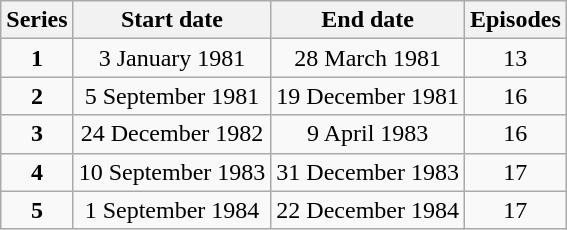<table class="wikitable" style="text-align:center;">
<tr>
<th>Series</th>
<th>Start date</th>
<th>End date</th>
<th>Episodes</th>
</tr>
<tr>
<td><strong>1</strong></td>
<td>3 January 1981</td>
<td>28 March 1981</td>
<td>13</td>
</tr>
<tr>
<td><strong>2</strong></td>
<td>5 September 1981</td>
<td>19 December 1981</td>
<td>16</td>
</tr>
<tr>
<td><strong>3</strong></td>
<td>24 December 1982</td>
<td>9 April 1983</td>
<td>16</td>
</tr>
<tr>
<td><strong>4</strong></td>
<td>10 September 1983</td>
<td>31 December 1983</td>
<td>17</td>
</tr>
<tr>
<td><strong>5</strong></td>
<td>1 September 1984</td>
<td>22 December 1984</td>
<td>17</td>
</tr>
</table>
